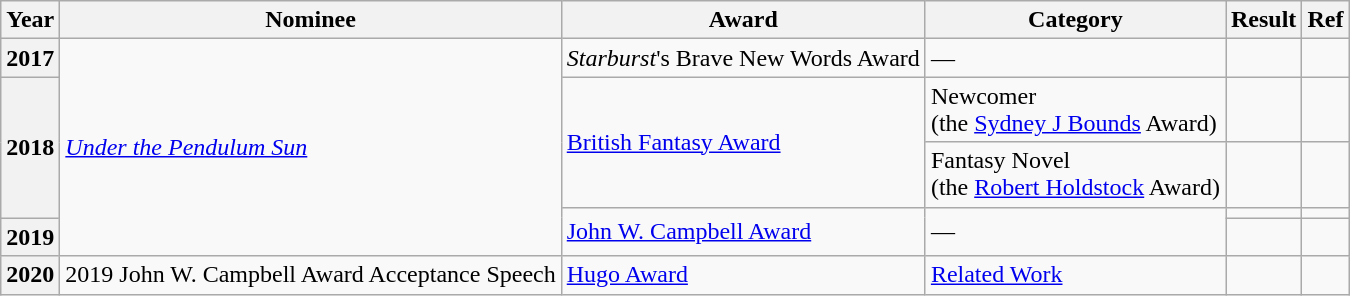<table class="wikitable sortable">
<tr>
<th>Year</th>
<th>Nominee</th>
<th>Award</th>
<th>Category</th>
<th>Result</th>
<th>Ref</th>
</tr>
<tr>
<th>2017</th>
<td rowspan="5"><em><a href='#'>Under the Pendulum Sun</a></em></td>
<td><em>Starburst</em>'s Brave New Words Award</td>
<td>—</td>
<td></td>
<td></td>
</tr>
<tr>
<th rowspan="3">2018</th>
<td rowspan="2"><a href='#'>British Fantasy Award</a></td>
<td>Newcomer<br>(the <a href='#'>Sydney J Bounds</a> Award)</td>
<td></td>
<td></td>
</tr>
<tr>
<td>Fantasy Novel<br>(the <a href='#'>Robert Holdstock</a> Award)</td>
<td></td>
<td></td>
</tr>
<tr>
<td rowspan="2"><a href='#'>John W. Campbell Award</a></td>
<td rowspan="2">—</td>
<td></td>
<td></td>
</tr>
<tr>
<th>2019</th>
<td></td>
<td></td>
</tr>
<tr>
<th>2020</th>
<td>2019 John W. Campbell Award Acceptance Speech</td>
<td><a href='#'>Hugo Award</a></td>
<td><a href='#'>Related Work</a></td>
<td></td>
<td></td>
</tr>
</table>
